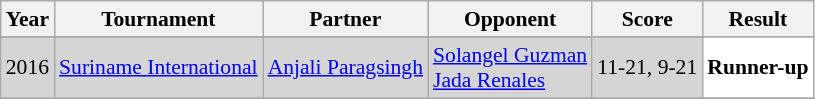<table class="sortable wikitable" style="font-size: 90%;">
<tr>
<th>Year</th>
<th>Tournament</th>
<th>Partner</th>
<th>Opponent</th>
<th>Score</th>
<th>Result</th>
</tr>
<tr>
</tr>
<tr style="background:#D5D5D5">
<td align="center">2016</td>
<td align="left"><a href='#'>Suriname International</a></td>
<td align="left"> <a href='#'>Anjali Paragsingh</a></td>
<td align="left"> <a href='#'>Solangel Guzman</a><br> <a href='#'>Jada Renales</a></td>
<td align="left">11-21, 9-21</td>
<td style="text-align:left; background:white"> <strong>Runner-up</strong></td>
</tr>
<tr>
</tr>
</table>
